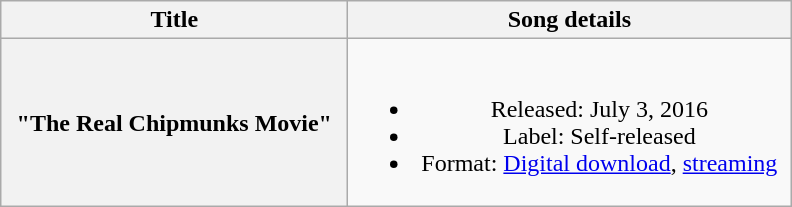<table class="wikitable plainrowheaders" style="text-align:center;">
<tr>
<th scope="col" style="width:14em;">Title</th>
<th scope="col" style="width:18em;">Song details</th>
</tr>
<tr>
<th scope="row">"The Real Chipmunks Movie"</th>
<td><br><ul><li>Released: July 3, 2016</li><li>Label: Self-released</li><li>Format: <a href='#'>Digital download</a>, <a href='#'>streaming</a></li></ul></td>
</tr>
</table>
